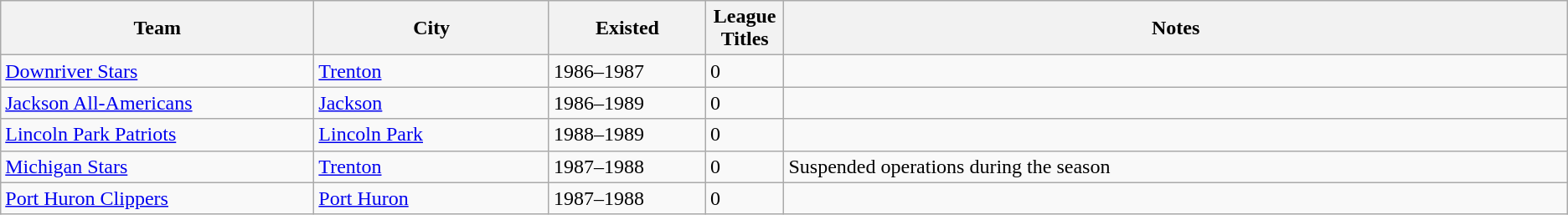<table class="wikitable">
<tr>
<th bgcolor="#DDDDFF" width="20%">Team</th>
<th bgcolor="#DDDDFF" width="15%">City</th>
<th bgcolor="#DDDDFF" width="10%">Existed</th>
<th bgcolor="#DDDDFF" width="5%">League Titles</th>
<th bgcolor="#DDDDFF" width="50%">Notes</th>
</tr>
<tr>
<td><a href='#'>Downriver Stars</a></td>
<td><a href='#'>Trenton</a></td>
<td>1986–1987</td>
<td>0</td>
<td></td>
</tr>
<tr>
<td><a href='#'>Jackson All-Americans</a></td>
<td><a href='#'>Jackson</a></td>
<td>1986–1989</td>
<td>0</td>
<td></td>
</tr>
<tr>
<td><a href='#'>Lincoln Park Patriots</a></td>
<td><a href='#'>Lincoln Park</a></td>
<td>1988–1989</td>
<td>0</td>
<td></td>
</tr>
<tr>
<td><a href='#'>Michigan Stars</a></td>
<td><a href='#'>Trenton</a></td>
<td>1987–1988</td>
<td>0</td>
<td>Suspended operations during the season</td>
</tr>
<tr>
<td><a href='#'>Port Huron Clippers</a></td>
<td><a href='#'>Port Huron</a></td>
<td>1987–1988</td>
<td>0</td>
<td></td>
</tr>
</table>
